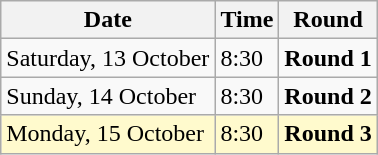<table class="wikitable">
<tr>
<th>Date</th>
<th>Time</th>
<th>Round</th>
</tr>
<tr>
<td>Saturday, 13 October</td>
<td>8:30</td>
<td><strong>Round 1</strong></td>
</tr>
<tr>
<td>Sunday, 14 October</td>
<td>8:30</td>
<td><strong>Round 2</strong></td>
</tr>
<tr style=background:lemonchiffon>
<td>Monday, 15 October</td>
<td>8:30</td>
<td><strong>Round 3</strong></td>
</tr>
</table>
